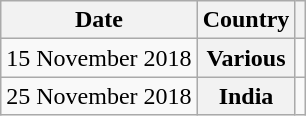<table class="wikitable plainrowheaders">
<tr>
<th>Date</th>
<th>Country</th>
<th></th>
</tr>
<tr>
<td rowspan="1">15 November 2018</td>
<th scope="row">Various</th>
<td></td>
</tr>
<tr>
<td rowspan="1">25 November 2018</td>
<th scope="row">India</th>
<td></td>
</tr>
</table>
